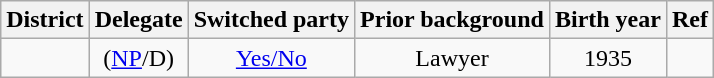<table class="sortable wikitable" style="text-align:center">
<tr>
<th>District</th>
<th>Delegate</th>
<th>Switched party</th>
<th>Prior background</th>
<th>Birth year</th>
<th>Ref</th>
</tr>
<tr>
<td></td>
<td> (<a href='#'>NP</a>/D)</td>
<td><a href='#'>Yes/No</a></td>
<td>Lawyer</td>
<td>1935</td>
<td></td>
</tr>
</table>
